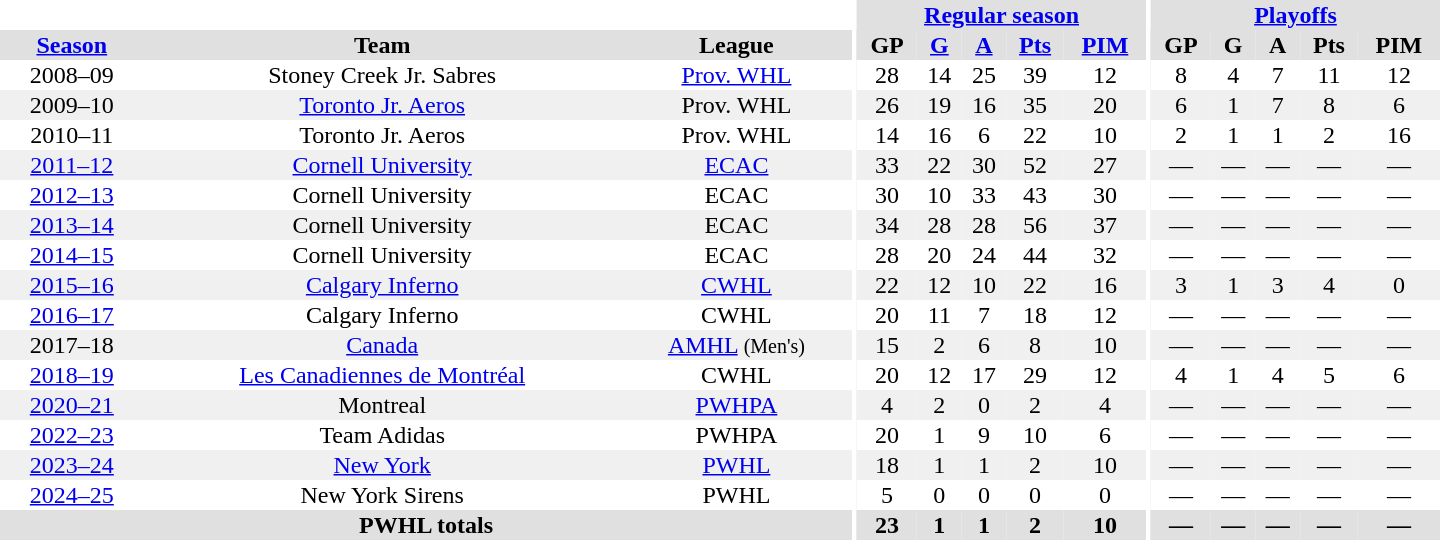<table border="0" cellpadding="1" cellspacing="0" style="text-align:center; width:60em;">
<tr bgcolor="#e0e0e0">
<th colspan="3" bgcolor="#ffffff"></th>
<th rowspan="94" bgcolor="#ffffff"></th>
<th colspan="5"><a href='#'>Regular season</a></th>
<th rowspan="94" bgcolor="#ffffff"></th>
<th colspan="5"><a href='#'>Playoffs</a></th>
</tr>
<tr bgcolor="#e0e0e0">
<th><a href='#'>Season</a></th>
<th>Team</th>
<th>League</th>
<th>GP</th>
<th><a href='#'>G</a></th>
<th><a href='#'>A</a></th>
<th><a href='#'>Pts</a></th>
<th><a href='#'>PIM</a></th>
<th>GP</th>
<th>G</th>
<th>A</th>
<th>Pts</th>
<th>PIM</th>
</tr>
<tr>
<td>2008–09</td>
<td>Stoney Creek Jr. Sabres</td>
<td><a href='#'>Prov. WHL</a></td>
<td>28</td>
<td>14</td>
<td>25</td>
<td>39</td>
<td>12</td>
<td>8</td>
<td>4</td>
<td>7</td>
<td>11</td>
<td>12</td>
</tr>
<tr bgcolor="f0f0f0">
<td>2009–10</td>
<td><a href='#'>Toronto Jr. Aeros</a></td>
<td>Prov. WHL</td>
<td>26</td>
<td>19</td>
<td>16</td>
<td>35</td>
<td>20</td>
<td>6</td>
<td>1</td>
<td>7</td>
<td>8</td>
<td>6</td>
</tr>
<tr>
<td>2010–11</td>
<td>Toronto Jr. Aeros</td>
<td>Prov. WHL</td>
<td>14</td>
<td>16</td>
<td>6</td>
<td>22</td>
<td>10</td>
<td>2</td>
<td>1</td>
<td>1</td>
<td>2</td>
<td>16</td>
</tr>
<tr bgcolor="f0f0f0">
<td><a href='#'>2011–12</a></td>
<td><a href='#'>Cornell University</a></td>
<td><a href='#'>ECAC</a></td>
<td>33</td>
<td>22</td>
<td>30</td>
<td>52</td>
<td>27</td>
<td>—</td>
<td>—</td>
<td>—</td>
<td>—</td>
<td>—</td>
</tr>
<tr>
<td><a href='#'>2012–13</a></td>
<td>Cornell University</td>
<td>ECAC</td>
<td>30</td>
<td>10</td>
<td>33</td>
<td>43</td>
<td>30</td>
<td>—</td>
<td>—</td>
<td>—</td>
<td>—</td>
<td>—</td>
</tr>
<tr bgcolor="f0f0f0">
<td><a href='#'>2013–14</a></td>
<td>Cornell University</td>
<td>ECAC</td>
<td>34</td>
<td>28</td>
<td>28</td>
<td>56</td>
<td>37</td>
<td>—</td>
<td>—</td>
<td>—</td>
<td>—</td>
<td>—</td>
</tr>
<tr>
<td><a href='#'>2014–15</a></td>
<td>Cornell University</td>
<td>ECAC</td>
<td>28</td>
<td>20</td>
<td>24</td>
<td>44</td>
<td>32</td>
<td>—</td>
<td>—</td>
<td>—</td>
<td>—</td>
<td>—</td>
</tr>
<tr bgcolor="f0f0f0">
<td><a href='#'>2015–16</a></td>
<td><a href='#'>Calgary Inferno</a></td>
<td><a href='#'>CWHL</a></td>
<td>22</td>
<td>12</td>
<td>10</td>
<td>22</td>
<td>16</td>
<td>3</td>
<td>1</td>
<td>3</td>
<td>4</td>
<td>0</td>
</tr>
<tr>
<td><a href='#'>2016–17</a></td>
<td>Calgary Inferno</td>
<td>CWHL</td>
<td>20</td>
<td>11</td>
<td>7</td>
<td>18</td>
<td>12</td>
<td>—</td>
<td>—</td>
<td>—</td>
<td>—</td>
<td>—</td>
</tr>
<tr bgcolor="f0f0f0">
<td>2017–18</td>
<td><a href='#'>Canada</a></td>
<td><a href='#'>AMHL</a> <small> (Men's) </small></td>
<td>15</td>
<td>2</td>
<td>6</td>
<td>8</td>
<td>10</td>
<td>—</td>
<td>—</td>
<td>—</td>
<td>—</td>
<td>—</td>
</tr>
<tr>
<td><a href='#'>2018–19</a></td>
<td><a href='#'>Les Canadiennes de Montréal</a></td>
<td>CWHL</td>
<td>20</td>
<td>12</td>
<td>17</td>
<td>29</td>
<td>12</td>
<td>4</td>
<td>1</td>
<td>4</td>
<td>5</td>
<td>6</td>
</tr>
<tr bgcolor="f0f0f0">
<td><a href='#'>2020–21</a></td>
<td>Montreal</td>
<td><a href='#'>PWHPA</a></td>
<td>4</td>
<td>2</td>
<td>0</td>
<td>2</td>
<td>4</td>
<td>—</td>
<td>—</td>
<td>—</td>
<td>—</td>
<td>—</td>
</tr>
<tr>
<td><a href='#'>2022–23</a></td>
<td>Team Adidas</td>
<td>PWHPA</td>
<td>20</td>
<td>1</td>
<td>9</td>
<td>10</td>
<td>6</td>
<td>—</td>
<td>—</td>
<td>—</td>
<td>—</td>
<td>—</td>
</tr>
<tr bgcolor="f0f0f0">
<td><a href='#'>2023–24</a></td>
<td><a href='#'>New York</a></td>
<td><a href='#'>PWHL</a></td>
<td>18</td>
<td>1</td>
<td>1</td>
<td>2</td>
<td>10</td>
<td>—</td>
<td>—</td>
<td>—</td>
<td>—</td>
<td>—</td>
</tr>
<tr>
<td><a href='#'>2024–25</a></td>
<td>New York Sirens</td>
<td>PWHL</td>
<td>5</td>
<td>0</td>
<td>0</td>
<td>0</td>
<td>0</td>
<td>—</td>
<td>—</td>
<td>—</td>
<td>—</td>
<td>—</td>
</tr>
<tr bgcolor="#e0e0e0">
<th colspan="3">PWHL totals</th>
<th>23</th>
<th>1</th>
<th>1</th>
<th>2</th>
<th>10</th>
<th>—</th>
<th>—</th>
<th>—</th>
<th>—</th>
<th>—</th>
</tr>
</table>
